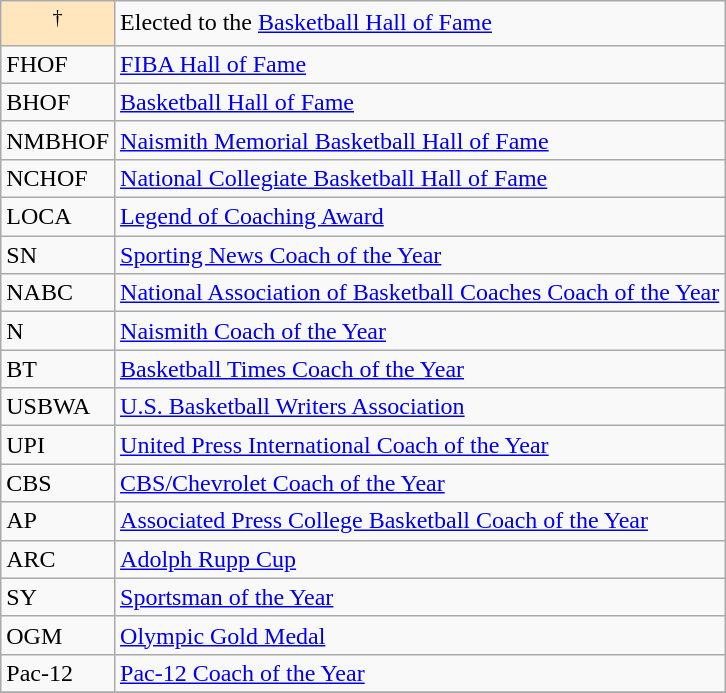<table class="wikitable">
<tr>
<td bgcolor=#FFE6BD align="center"><sup>†</sup></td>
<td>Elected to the <a href='#'>Basketball Hall of Fame</a></td>
</tr>
<tr>
<td>FHOF</td>
<td><a href='#'>FIBA Hall of Fame</a></td>
</tr>
<tr>
<td>BHOF</td>
<td><a href='#'>Basketball Hall of Fame</a></td>
</tr>
<tr>
<td>NMBHOF</td>
<td><a href='#'>Naismith Memorial Basketball Hall of Fame</a></td>
</tr>
<tr>
<td>NCHOF</td>
<td><a href='#'>National Collegiate Basketball Hall of Fame</a></td>
</tr>
<tr>
<td>LOCA</td>
<td><a href='#'>Legend of Coaching Award</a></td>
</tr>
<tr>
<td>SN</td>
<td><a href='#'>Sporting News Coach of the Year</a></td>
</tr>
<tr>
<td>NABC</td>
<td><a href='#'>National Association of Basketball Coaches Coach of the Year</a></td>
</tr>
<tr>
<td>N</td>
<td><a href='#'>Naismith Coach of the Year</a></td>
</tr>
<tr>
<td>BT</td>
<td><a href='#'>Basketball Times Coach of the Year</a></td>
</tr>
<tr>
<td>USBWA</td>
<td><a href='#'>U.S. Basketball Writers Association</a></td>
</tr>
<tr>
<td>UPI</td>
<td><a href='#'>United Press International Coach of the Year</a></td>
</tr>
<tr>
<td>CBS</td>
<td><a href='#'>CBS/Chevrolet Coach of the Year</a></td>
</tr>
<tr>
<td>AP</td>
<td><a href='#'>Associated Press College Basketball Coach of the Year</a></td>
</tr>
<tr>
<td>ARC</td>
<td><a href='#'>Adolph Rupp Cup</a></td>
</tr>
<tr>
<td>SY</td>
<td><a href='#'>Sportsman of the Year</a></td>
</tr>
<tr>
<td>OGM</td>
<td><a href='#'>Olympic Gold Medal</a></td>
</tr>
<tr>
<td>Pac-12</td>
<td><a href='#'>Pac-12 Coach of the Year</a></td>
</tr>
<tr>
</tr>
</table>
